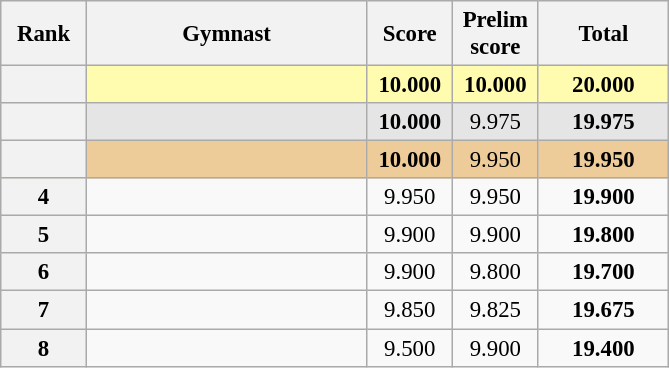<table class="wikitable sortable" style="text-align:center; font-size:95%">
<tr>
<th scope="col" style="width:50px;">Rank</th>
<th scope="col" style="width:180px;">Gymnast</th>
<th scope="col" style="width:50px;">Score</th>
<th scope="col" style="width:50px;">Prelim score</th>
<th scope="col" style="width:80px;">Total</th>
</tr>
<tr style="background:#fffcaf;">
<th scope=row style="text-align:center"></th>
<td style="text-align:left;"></td>
<td><strong>10.000</strong></td>
<td><strong>10.000</strong></td>
<td><strong>20.000</strong></td>
</tr>
<tr style="background:#e5e5e5;">
<th scope=row style="text-align:center"></th>
<td align=left></td>
<td><strong>10.000</strong></td>
<td>9.975</td>
<td><strong>19.975</strong></td>
</tr>
<tr style="background:#ec9;">
<th scope=row style="text-align:center"></th>
<td align=left></td>
<td><strong>10.000</strong></td>
<td>9.950</td>
<td><strong>19.950</strong></td>
</tr>
<tr>
<th>4</th>
<td align=left></td>
<td>9.950</td>
<td>9.950</td>
<td><strong>19.900</strong></td>
</tr>
<tr>
<th>5</th>
<td align=left></td>
<td>9.900</td>
<td>9.900</td>
<td><strong>19.800</strong></td>
</tr>
<tr>
<th>6</th>
<td align=left></td>
<td>9.900</td>
<td>9.800</td>
<td><strong>19.700</strong></td>
</tr>
<tr>
<th>7</th>
<td align=left></td>
<td>9.850</td>
<td>9.825</td>
<td><strong>19.675</strong></td>
</tr>
<tr>
<th>8</th>
<td align=left></td>
<td>9.500</td>
<td>9.900</td>
<td><strong>19.400</strong></td>
</tr>
</table>
